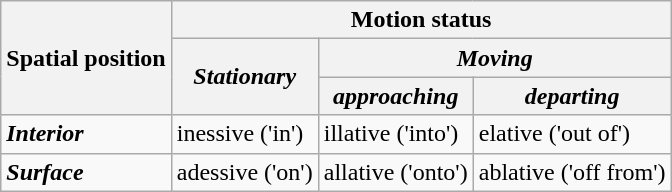<table class="wikitable">
<tr>
<th rowspan="3">Spatial position</th>
<th colspan="3">Motion status</th>
</tr>
<tr>
<th rowspan="2"><em>Stationary</em></th>
<th colspan="2"><em>Moving</em></th>
</tr>
<tr>
<th><strong><em>approaching</em></strong></th>
<th><strong><em>departing</em></strong></th>
</tr>
<tr>
<td><strong><em>Interior</em></strong></td>
<td>inessive ('in')<br></td>
<td>illative ('into')<br></td>
<td>elative ('out of')<br></td>
</tr>
<tr>
<td><strong><em>Surface</em></strong></td>
<td>adessive ('on')<br></td>
<td>allative ('onto')<br></td>
<td>ablative ('off from')<br></td>
</tr>
</table>
